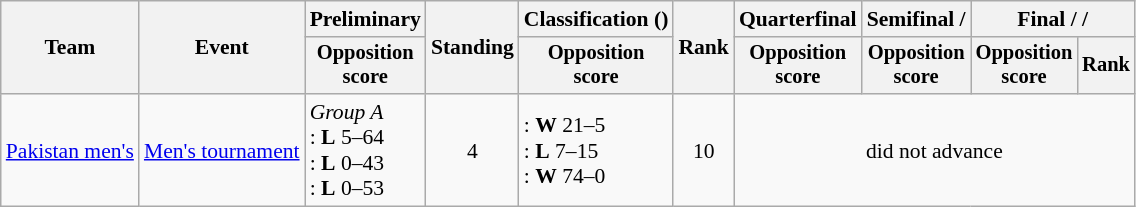<table class=wikitable style=font-size:90%;text-align:center>
<tr>
<th rowspan=2>Team</th>
<th rowspan=2>Event</th>
<th>Preliminary</th>
<th rowspan=2>Standing</th>
<th>Classification ()</th>
<th rowspan=2>Rank</th>
<th>Quarterfinal</th>
<th>Semifinal / </th>
<th colspan=2>Final /  / </th>
</tr>
<tr style="font-size:95%">
<th>Opposition<br> score</th>
<th>Opposition<br> score</th>
<th>Opposition<br> score</th>
<th>Opposition<br> score</th>
<th>Opposition<br> score</th>
<th>Rank</th>
</tr>
<tr>
<td align=left><a href='#'>Pakistan men's</a></td>
<td align=left><a href='#'>Men's tournament</a></td>
<td align=left><em>Group A</em><br>: <strong>L</strong> 5–64<br>:  <strong>L</strong> 0–43<br>:  <strong>L</strong> 0–53</td>
<td>4</td>
<td align=left>: <strong>W</strong> 21–5<br>:  <strong>L</strong> 7–15<br>:  <strong>W</strong> 74–0</td>
<td>10</td>
<td colspan=4>did not advance</td>
</tr>
</table>
